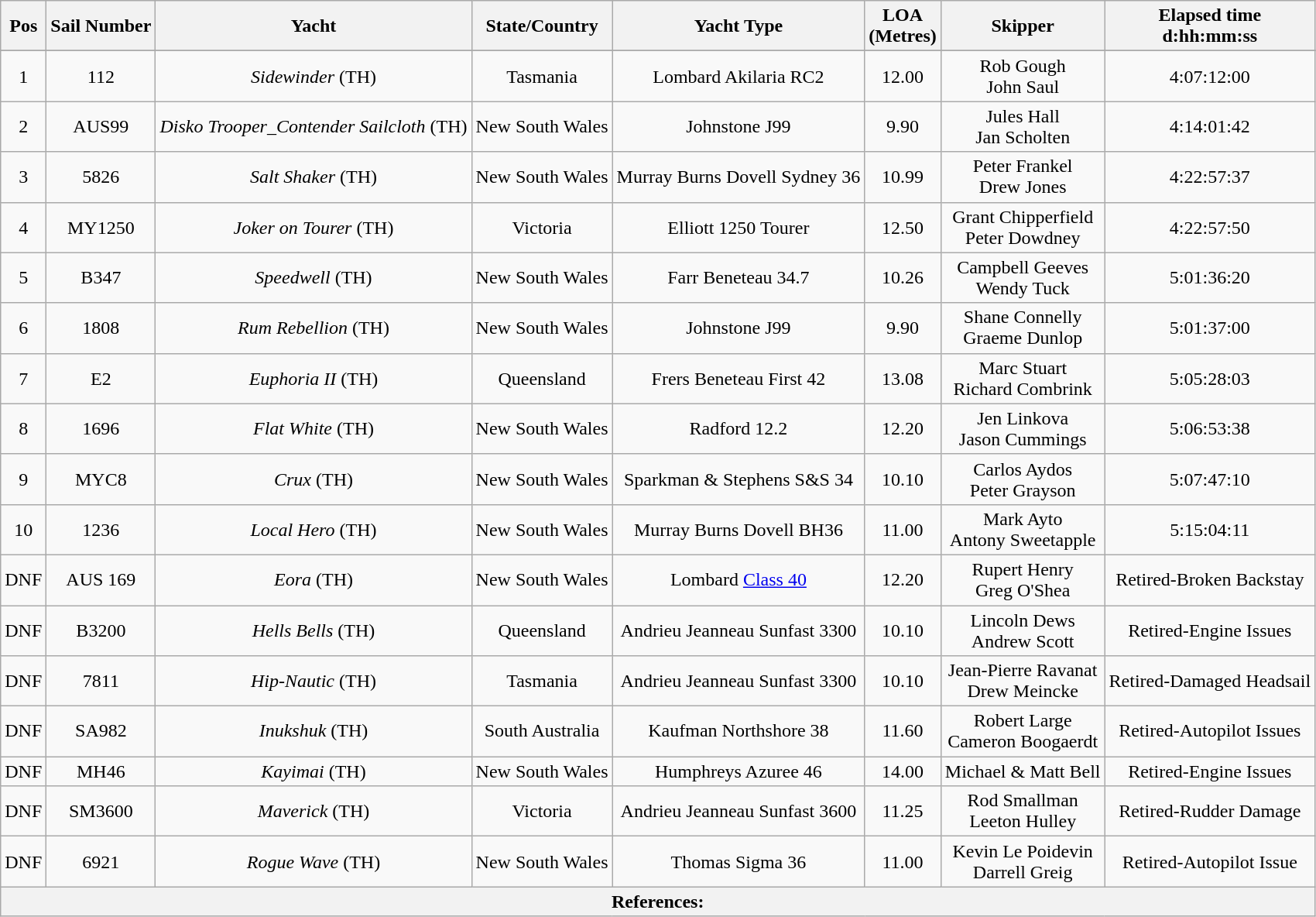<table class="wikitable sortable" style="text-align: center;" "font-size: 100%;">
<tr>
<th>Pos</th>
<th>Sail Number</th>
<th>Yacht</th>
<th>State/Country</th>
<th>Yacht Type</th>
<th>LOA <br>(Metres)</th>
<th>Skipper</th>
<th>Elapsed time <br>d:hh:mm:ss</th>
</tr>
<tr style="font-weight:bold">
</tr>
<tr>
<td>1</td>
<td>112</td>
<td><em>Sidewinder</em> (TH)</td>
<td> Tasmania</td>
<td>Lombard Akilaria RC2</td>
<td>12.00</td>
<td>Rob Gough <br> John Saul</td>
<td>4:07:12:00</td>
</tr>
<tr>
<td>2</td>
<td>AUS99</td>
<td><em>Disko Trooper_Contender Sailcloth</em> (TH)</td>
<td> New South Wales</td>
<td>Johnstone J99</td>
<td>9.90</td>
<td>Jules Hall <br> Jan Scholten</td>
<td>4:14:01:42</td>
</tr>
<tr>
<td>3</td>
<td>5826</td>
<td><em>Salt Shaker</em> (TH)</td>
<td> New South Wales</td>
<td>Murray Burns Dovell Sydney 36</td>
<td>10.99</td>
<td>Peter Frankel <br> Drew Jones</td>
<td>4:22:57:37</td>
</tr>
<tr>
<td>4</td>
<td>MY1250</td>
<td><em>Joker on Tourer</em> (TH)</td>
<td> Victoria</td>
<td>Elliott 1250 Tourer</td>
<td>12.50</td>
<td>Grant Chipperfield <br> Peter Dowdney</td>
<td>4:22:57:50</td>
</tr>
<tr>
<td>5</td>
<td>B347</td>
<td><em>Speedwell</em> (TH)</td>
<td> New South Wales</td>
<td>Farr Beneteau 34.7</td>
<td>10.26</td>
<td>Campbell Geeves <br> Wendy Tuck</td>
<td>5:01:36:20</td>
</tr>
<tr>
<td>6</td>
<td>1808</td>
<td><em>Rum Rebellion</em> (TH)</td>
<td> New South Wales</td>
<td>Johnstone J99</td>
<td>9.90</td>
<td>Shane Connelly <br> Graeme Dunlop</td>
<td>5:01:37:00</td>
</tr>
<tr>
<td>7</td>
<td>E2</td>
<td><em>Euphoria II</em> (TH)</td>
<td> Queensland</td>
<td>Frers Beneteau First 42</td>
<td>13.08</td>
<td>Marc Stuart <br> Richard Combrink</td>
<td>5:05:28:03</td>
</tr>
<tr>
<td>8</td>
<td>1696</td>
<td><em>Flat White</em> (TH)</td>
<td> New South Wales</td>
<td>Radford 12.2</td>
<td>12.20</td>
<td>Jen Linkova <br> Jason Cummings</td>
<td>5:06:53:38</td>
</tr>
<tr>
<td>9</td>
<td>MYC8</td>
<td><em>Crux</em> (TH)</td>
<td> New South Wales</td>
<td>Sparkman & Stephens S&S 34</td>
<td>10.10</td>
<td>Carlos Aydos <br> Peter Grayson</td>
<td>5:07:47:10</td>
</tr>
<tr>
<td>10</td>
<td>1236</td>
<td><em>Local Hero</em> (TH)</td>
<td> New South Wales</td>
<td>Murray Burns Dovell BH36</td>
<td>11.00</td>
<td>Mark Ayto <br> Antony Sweetapple</td>
<td>5:15:04:11</td>
</tr>
<tr>
<td>DNF</td>
<td>AUS 169</td>
<td><em>Eora</em> (TH)</td>
<td> New South Wales</td>
<td>Lombard <a href='#'>Class 40</a></td>
<td>12.20</td>
<td>Rupert Henry <br> Greg O'Shea</td>
<td>Retired-Broken Backstay</td>
</tr>
<tr>
<td>DNF</td>
<td>B3200</td>
<td><em>Hells Bells</em> (TH)</td>
<td> Queensland</td>
<td>Andrieu Jeanneau Sunfast 3300</td>
<td>10.10</td>
<td>Lincoln Dews <br> Andrew Scott</td>
<td>Retired-Engine Issues</td>
</tr>
<tr>
<td>DNF</td>
<td>7811</td>
<td><em>Hip-Nautic</em> (TH)</td>
<td> Tasmania</td>
<td>Andrieu Jeanneau Sunfast 3300</td>
<td>10.10</td>
<td>Jean-Pierre Ravanat <br> Drew Meincke</td>
<td>Retired-Damaged Headsail</td>
</tr>
<tr>
<td>DNF</td>
<td>SA982</td>
<td><em>Inukshuk</em> (TH)</td>
<td> South Australia</td>
<td>Kaufman Northshore 38</td>
<td>11.60</td>
<td>Robert Large <br> Cameron Boogaerdt</td>
<td>Retired-Autopilot Issues</td>
</tr>
<tr>
<td>DNF</td>
<td>MH46</td>
<td><em>Kayimai</em> (TH)</td>
<td> New South Wales</td>
<td>Humphreys Azuree 46</td>
<td>14.00</td>
<td>Michael & Matt Bell</td>
<td>Retired-Engine Issues</td>
</tr>
<tr>
<td>DNF</td>
<td>SM3600</td>
<td><em>Maverick</em> (TH)</td>
<td> Victoria</td>
<td>Andrieu Jeanneau Sunfast 3600</td>
<td>11.25</td>
<td>Rod Smallman <br> Leeton Hulley</td>
<td>Retired-Rudder Damage</td>
</tr>
<tr>
<td>DNF</td>
<td>6921</td>
<td><em>Rogue Wave</em> (TH)</td>
<td> New South Wales</td>
<td>Thomas Sigma 36</td>
<td>11.00</td>
<td>Kevin Le Poidevin <br> Darrell Greig</td>
<td>Retired-Autopilot Issue</td>
</tr>
<tr>
<th colspan=8>References:</th>
</tr>
</table>
